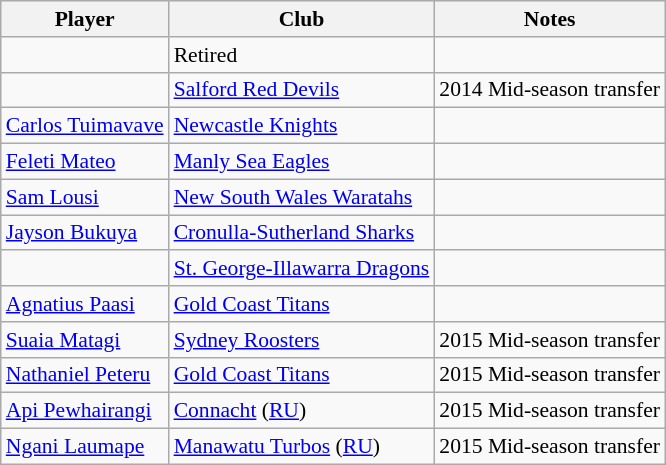<table class="wikitable" style="font-size:90%">
<tr style="background:#efefef;">
<th>Player</th>
<th>Club</th>
<th>Notes</th>
</tr>
<tr>
<td align=left></td>
<td>Retired</td>
<td></td>
</tr>
<tr>
<td align=left></td>
<td><a href='#'>Salford Red Devils</a></td>
<td>2014 Mid-season transfer</td>
</tr>
<tr>
<td><a href='#'>Carlos Tuimavave</a></td>
<td><a href='#'>Newcastle Knights</a></td>
<td></td>
</tr>
<tr>
<td><a href='#'>Feleti Mateo</a></td>
<td><a href='#'>Manly Sea Eagles</a></td>
<td></td>
</tr>
<tr>
<td><a href='#'>Sam Lousi</a></td>
<td><a href='#'>New South Wales Waratahs</a></td>
<td></td>
</tr>
<tr>
<td><a href='#'>Jayson Bukuya</a></td>
<td><a href='#'>Cronulla-Sutherland Sharks</a></td>
<td></td>
</tr>
<tr>
<td></td>
<td><a href='#'>St. George-Illawarra Dragons</a></td>
<td></td>
</tr>
<tr>
<td><a href='#'>Agnatius Paasi</a></td>
<td><a href='#'>Gold Coast Titans</a></td>
<td></td>
</tr>
<tr>
<td><a href='#'>Suaia Matagi</a></td>
<td><a href='#'>Sydney Roosters</a></td>
<td>2015 Mid-season transfer</td>
</tr>
<tr>
<td><a href='#'>Nathaniel Peteru</a></td>
<td><a href='#'>Gold Coast Titans</a></td>
<td>2015 Mid-season transfer</td>
</tr>
<tr>
<td><a href='#'>Api Pewhairangi</a></td>
<td><a href='#'>Connacht</a> (<a href='#'>RU</a>)</td>
<td>2015 Mid-season transfer</td>
</tr>
<tr>
<td><a href='#'>Ngani Laumape</a></td>
<td><a href='#'>Manawatu Turbos</a> (<a href='#'>RU</a>)</td>
<td>2015 Mid-season transfer</td>
</tr>
</table>
